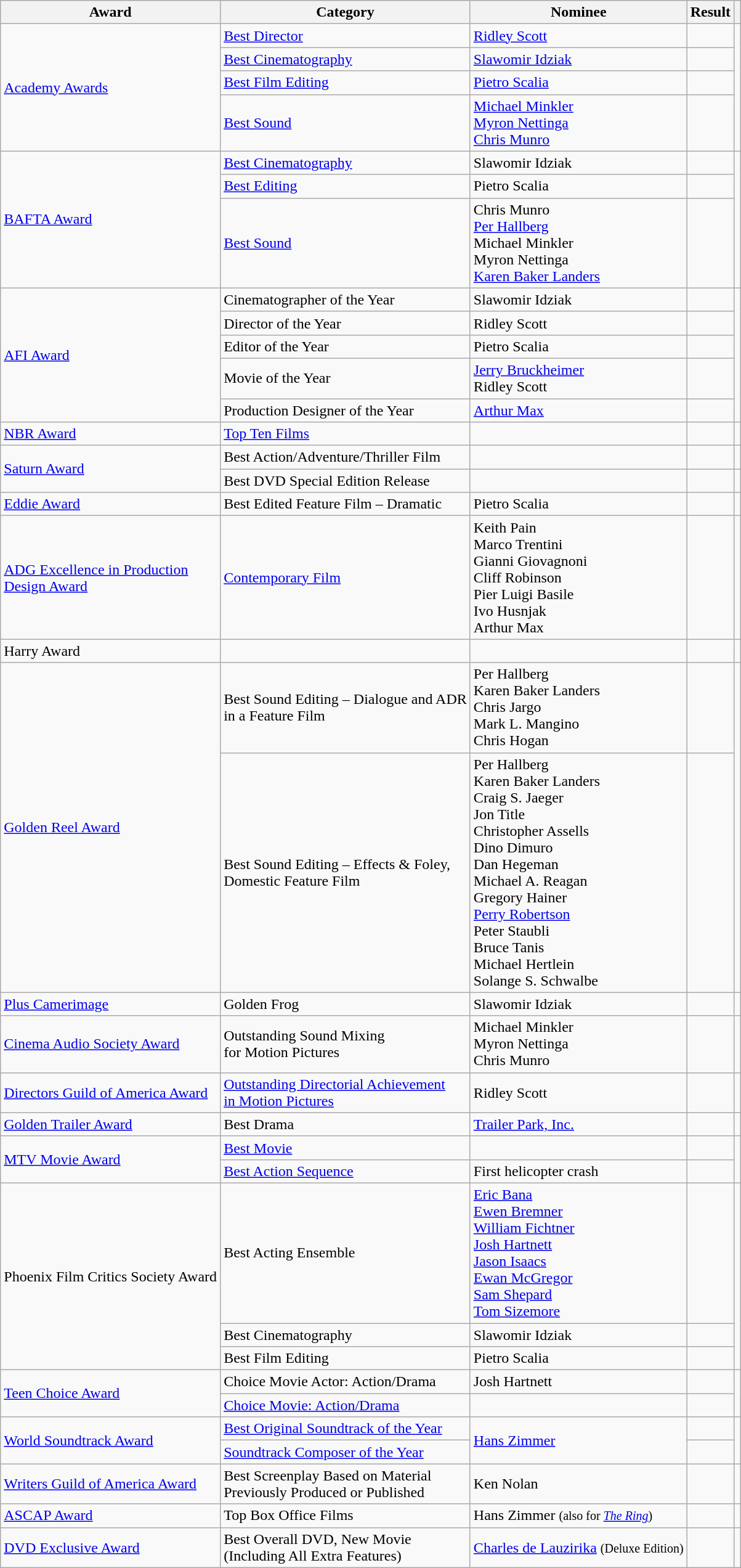<table class="wikitable sortable plainrowheaders">
<tr>
<th>Award</th>
<th>Category</th>
<th>Nominee</th>
<th>Result</th>
<th></th>
</tr>
<tr>
<td rowspan=4><a href='#'>Academy Awards</a></td>
<td><a href='#'>Best Director</a></td>
<td><a href='#'>Ridley Scott</a></td>
<td></td>
<td rowspan="4"></td>
</tr>
<tr>
<td><a href='#'>Best Cinematography</a></td>
<td><a href='#'>Slawomir Idziak</a></td>
<td></td>
</tr>
<tr>
<td><a href='#'>Best Film Editing</a></td>
<td><a href='#'>Pietro Scalia</a></td>
<td></td>
</tr>
<tr>
<td><a href='#'>Best Sound</a></td>
<td><a href='#'>Michael Minkler</a><br><a href='#'>Myron Nettinga</a><br><a href='#'>Chris Munro</a></td>
<td></td>
</tr>
<tr>
<td rowspan=3><a href='#'>BAFTA Award</a></td>
<td><a href='#'>Best Cinematography</a></td>
<td>Slawomir Idziak</td>
<td></td>
<td rowspan=3></td>
</tr>
<tr>
<td><a href='#'>Best Editing</a></td>
<td>Pietro Scalia</td>
<td></td>
</tr>
<tr>
<td><a href='#'>Best Sound</a></td>
<td>Chris Munro<br><a href='#'>Per Hallberg</a><br>Michael Minkler<br>Myron Nettinga<br><a href='#'>Karen Baker Landers</a></td>
<td></td>
</tr>
<tr>
<td rowspan=5><a href='#'>AFI Award</a></td>
<td>Cinematographer of the Year</td>
<td>Slawomir Idziak</td>
<td></td>
<td rowspan=5></td>
</tr>
<tr>
<td>Director of the Year</td>
<td>Ridley Scott</td>
<td></td>
</tr>
<tr>
<td>Editor of the Year</td>
<td>Pietro Scalia</td>
<td></td>
</tr>
<tr>
<td>Movie of the Year</td>
<td><a href='#'>Jerry Bruckheimer</a><br>Ridley Scott</td>
<td></td>
</tr>
<tr>
<td>Production Designer of the Year</td>
<td><a href='#'>Arthur Max</a></td>
<td></td>
</tr>
<tr>
<td><a href='#'>NBR Award</a></td>
<td><a href='#'>Top Ten Films</a></td>
<td></td>
<td></td>
<td></td>
</tr>
<tr>
<td rowspan="2"><a href='#'>Saturn Award</a></td>
<td>Best Action/Adventure/Thriller Film</td>
<td></td>
<td></td>
<td></td>
</tr>
<tr>
<td>Best DVD Special Edition Release</td>
<td></td>
<td></td>
<td></td>
</tr>
<tr>
<td><a href='#'>Eddie Award</a></td>
<td>Best Edited Feature Film – Dramatic</td>
<td>Pietro Scalia</td>
<td></td>
<td></td>
</tr>
<tr>
<td><a href='#'>ADG Excellence in Production<br> Design Award</a></td>
<td><a href='#'>Contemporary Film</a></td>
<td>Keith Pain<br>Marco Trentini<br>Gianni Giovagnoni<br>Cliff Robinson<br>Pier Luigi Basile<br>Ivo Husnjak<br>Arthur Max</td>
<td></td>
<td></td>
</tr>
<tr>
<td>Harry Award</td>
<td></td>
<td></td>
<td></td>
<td></td>
</tr>
<tr>
<td rowspan=2><a href='#'>Golden Reel Award</a></td>
<td>Best Sound Editing – Dialogue and ADR <br>in a Feature Film</td>
<td>Per Hallberg<br>Karen Baker Landers<br>Chris Jargo<br>Mark L. Mangino<br>Chris Hogan</td>
<td></td>
<td rowspan=2></td>
</tr>
<tr>
<td>Best Sound Editing – Effects & Foley,<br> Domestic Feature Film</td>
<td>Per Hallberg<br>Karen Baker Landers<br>Craig S. Jaeger<br>Jon Title<br>Christopher Assells<br>Dino Dimuro<br>Dan Hegeman<br>Michael A. Reagan<br>Gregory Hainer<br><a href='#'>Perry Robertson</a><br>Peter Staubli<br>Bruce Tanis<br>Michael Hertlein<br>Solange S. Schwalbe</td>
<td></td>
</tr>
<tr>
<td><a href='#'>Plus Camerimage</a></td>
<td>Golden Frog</td>
<td>Slawomir Idziak</td>
<td></td>
<td></td>
</tr>
<tr>
<td><a href='#'>Cinema Audio Society Award</a></td>
<td>Outstanding Sound Mixing <br>for Motion Pictures</td>
<td>Michael Minkler<br>Myron Nettinga<br>Chris Munro</td>
<td></td>
<td></td>
</tr>
<tr>
<td><a href='#'>Directors Guild of America Award</a></td>
<td><a href='#'>Outstanding Directorial Achievement<br> in Motion Pictures</a></td>
<td>Ridley Scott</td>
<td></td>
<td></td>
</tr>
<tr>
<td><a href='#'>Golden Trailer Award</a></td>
<td>Best Drama</td>
<td><a href='#'>Trailer Park, Inc.</a></td>
<td></td>
<td></td>
</tr>
<tr>
<td rowspan=2><a href='#'>MTV Movie Award</a></td>
<td><a href='#'>Best Movie</a></td>
<td></td>
<td></td>
<td rowspan=2></td>
</tr>
<tr>
<td><a href='#'>Best Action Sequence</a></td>
<td>First helicopter crash</td>
<td></td>
</tr>
<tr>
<td rowspan=3>Phoenix Film Critics Society Award</td>
<td>Best Acting Ensemble</td>
<td><a href='#'>Eric Bana</a><br><a href='#'>Ewen Bremner</a><br><a href='#'>William Fichtner</a><br><a href='#'>Josh Hartnett</a><br><a href='#'>Jason Isaacs</a><br><a href='#'>Ewan McGregor</a><br><a href='#'>Sam Shepard</a><br><a href='#'>Tom Sizemore</a></td>
<td></td>
<td rowspan=3></td>
</tr>
<tr>
<td>Best Cinematography</td>
<td>Slawomir Idziak</td>
<td></td>
</tr>
<tr>
<td>Best Film Editing</td>
<td>Pietro Scalia</td>
<td></td>
</tr>
<tr>
<td rowspan=2><a href='#'>Teen Choice Award</a></td>
<td>Choice Movie Actor: Action/Drama</td>
<td>Josh Hartnett</td>
<td></td>
<td rowspan=2></td>
</tr>
<tr>
<td><a href='#'>Choice Movie: Action/Drama</a></td>
<td></td>
<td></td>
</tr>
<tr>
<td rowspan=2><a href='#'>World Soundtrack Award</a></td>
<td><a href='#'>Best Original Soundtrack of the Year</a></td>
<td rowspan=2><a href='#'>Hans Zimmer</a></td>
<td></td>
<td rowspan=2></td>
</tr>
<tr>
<td><a href='#'>Soundtrack Composer of the Year</a></td>
<td></td>
</tr>
<tr>
<td><a href='#'>Writers Guild of America Award</a></td>
<td>Best Screenplay Based on Material <br>Previously Produced or Published</td>
<td>Ken Nolan</td>
<td></td>
<td></td>
</tr>
<tr>
<td><a href='#'>ASCAP Award</a></td>
<td>Top Box Office Films</td>
<td>Hans Zimmer <small>(also for <em><a href='#'>The Ring</a></em>)</small></td>
<td></td>
<td></td>
</tr>
<tr>
<td><a href='#'>DVD Exclusive Award</a></td>
<td>Best Overall DVD, New Movie <br>(Including All Extra Features)</td>
<td><a href='#'>Charles de Lauzirika</a> <small>(Deluxe Edition)</small></td>
<td></td>
<td></td>
</tr>
</table>
